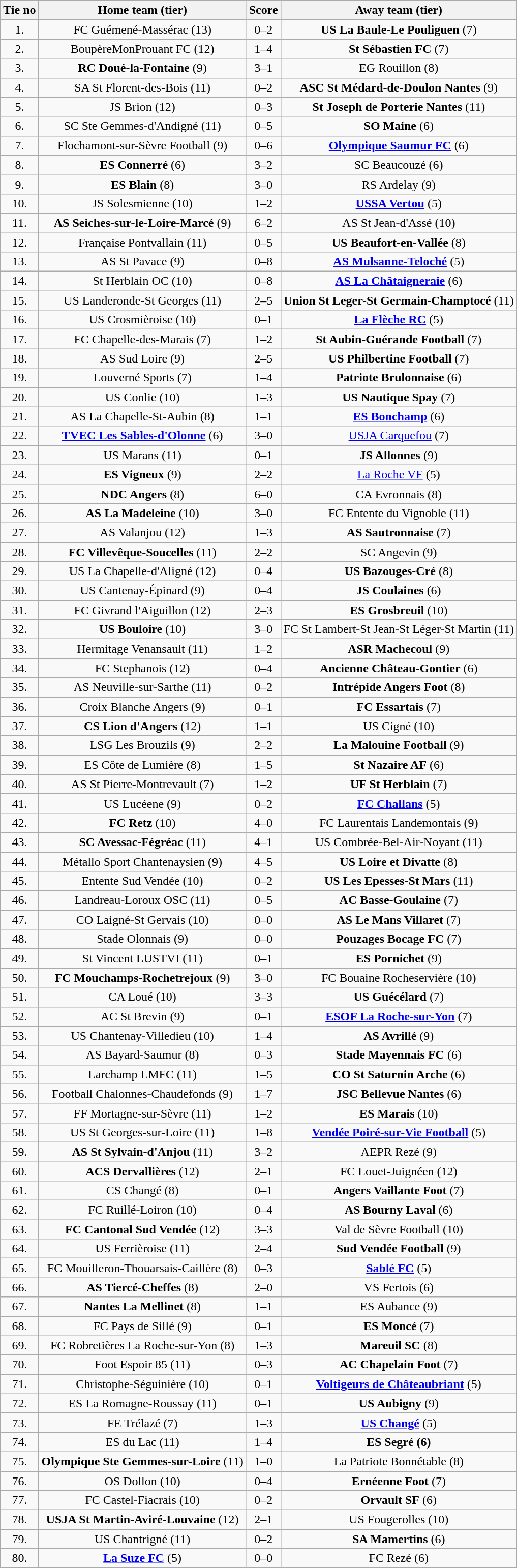<table class="wikitable" style="text-align: center">
<tr>
<th>Tie no</th>
<th>Home team (tier)</th>
<th>Score</th>
<th>Away team (tier)</th>
</tr>
<tr>
<td>1.</td>
<td>FC Guémené-Massérac (13)</td>
<td>0–2</td>
<td><strong>US La Baule-Le Pouliguen</strong> (7)</td>
</tr>
<tr>
<td>2.</td>
<td>BoupèreMonProuant FC (12)</td>
<td>1–4</td>
<td><strong>St Sébastien FC</strong> (7)</td>
</tr>
<tr>
<td>3.</td>
<td><strong>RC Doué-la-Fontaine</strong> (9)</td>
<td>3–1</td>
<td>EG Rouillon (8)</td>
</tr>
<tr>
<td>4.</td>
<td>SA St Florent-des-Bois (11)</td>
<td>0–2</td>
<td><strong>ASC St Médard-de-Doulon Nantes</strong> (9)</td>
</tr>
<tr>
<td>5.</td>
<td>JS Brion (12)</td>
<td>0–3</td>
<td><strong>St Joseph de Porterie Nantes</strong> (11)</td>
</tr>
<tr>
<td>6.</td>
<td>SC Ste Gemmes-d'Andigné (11)</td>
<td>0–5</td>
<td><strong>SO Maine</strong> (6)</td>
</tr>
<tr>
<td>7.</td>
<td>Flochamont-sur-Sèvre Football (9)</td>
<td>0–6</td>
<td><strong><a href='#'>Olympique Saumur FC</a></strong> (6)</td>
</tr>
<tr>
<td>8.</td>
<td><strong>ES Connerré</strong> (6)</td>
<td>3–2 </td>
<td>SC Beaucouzé (6)</td>
</tr>
<tr>
<td>9.</td>
<td><strong>ES Blain</strong> (8)</td>
<td>3–0</td>
<td>RS Ardelay (9)</td>
</tr>
<tr>
<td>10.</td>
<td>JS Solesmienne (10)</td>
<td>1–2</td>
<td><strong><a href='#'>USSA Vertou</a></strong> (5)</td>
</tr>
<tr>
<td>11.</td>
<td><strong>AS Seiches-sur-le-Loire-Marcé</strong> (9)</td>
<td>6–2</td>
<td>AS St Jean-d'Assé (10)</td>
</tr>
<tr>
<td>12.</td>
<td>Française Pontvallain (11)</td>
<td>0–5</td>
<td><strong>US Beaufort-en-Vallée</strong> (8)</td>
</tr>
<tr>
<td>13.</td>
<td>AS St Pavace (9)</td>
<td>0–8</td>
<td><strong><a href='#'>AS Mulsanne-Teloché</a></strong> (5)</td>
</tr>
<tr>
<td>14.</td>
<td>St Herblain OC (10)</td>
<td>0–8</td>
<td><strong><a href='#'>AS La Châtaigneraie</a></strong> (6)</td>
</tr>
<tr>
<td>15.</td>
<td>US Landeronde-St Georges (11)</td>
<td>2–5</td>
<td><strong>Union St Leger-St Germain-Champtocé</strong> (11)</td>
</tr>
<tr>
<td>16.</td>
<td>US Crosmièroise (10)</td>
<td>0–1 </td>
<td><strong><a href='#'>La Flèche RC</a></strong> (5)</td>
</tr>
<tr>
<td>17.</td>
<td>FC Chapelle-des-Marais (7)</td>
<td>1–2 </td>
<td><strong>St Aubin-Guérande Football</strong> (7)</td>
</tr>
<tr>
<td>18.</td>
<td>AS Sud Loire (9)</td>
<td>2–5</td>
<td><strong>US Philbertine Football</strong> (7)</td>
</tr>
<tr>
<td>19.</td>
<td>Louverné Sports (7)</td>
<td>1–4</td>
<td><strong>Patriote Brulonnaise</strong> (6)</td>
</tr>
<tr>
<td>20.</td>
<td>US Conlie (10)</td>
<td>1–3</td>
<td><strong>US Nautique Spay</strong> (7)</td>
</tr>
<tr>
<td>21.</td>
<td>AS La Chapelle-St-Aubin (8)</td>
<td>1–1 </td>
<td><strong><a href='#'>ES Bonchamp</a></strong> (6)</td>
</tr>
<tr>
<td>22.</td>
<td><strong><a href='#'>TVEC Les Sables-d'Olonne</a></strong> (6)</td>
<td>3–0</td>
<td><a href='#'>USJA Carquefou</a> (7)</td>
</tr>
<tr>
<td>23.</td>
<td>US Marans (11)</td>
<td>0–1</td>
<td><strong>JS Allonnes</strong> (9)</td>
</tr>
<tr>
<td>24.</td>
<td><strong>ES Vigneux</strong> (9)</td>
<td>2–2 </td>
<td><a href='#'>La Roche VF</a> (5)</td>
</tr>
<tr>
<td>25.</td>
<td><strong>NDC Angers</strong> (8)</td>
<td>6–0</td>
<td>CA Evronnais (8)</td>
</tr>
<tr>
<td>26.</td>
<td><strong>AS La Madeleine</strong> (10)</td>
<td>3–0</td>
<td>FC Entente du Vignoble (11)</td>
</tr>
<tr>
<td>27.</td>
<td>AS Valanjou (12)</td>
<td>1–3</td>
<td><strong>AS Sautronnaise</strong> (7)</td>
</tr>
<tr>
<td>28.</td>
<td><strong>FC Villevêque-Soucelles</strong> (11)</td>
<td>2–2 </td>
<td>SC Angevin (9)</td>
</tr>
<tr>
<td>29.</td>
<td>US La Chapelle-d'Aligné (12)</td>
<td>0–4</td>
<td><strong>US Bazouges-Cré</strong> (8)</td>
</tr>
<tr>
<td>30.</td>
<td>US Cantenay-Épinard (9)</td>
<td>0–4</td>
<td><strong>JS Coulaines</strong> (6)</td>
</tr>
<tr>
<td>31.</td>
<td>FC Givrand l'Aiguillon (12)</td>
<td>2–3 </td>
<td><strong>ES Grosbreuil</strong> (10)</td>
</tr>
<tr>
<td>32.</td>
<td><strong>US Bouloire</strong> (10)</td>
<td>3–0</td>
<td>FC St Lambert-St Jean-St Léger-St Martin (11)</td>
</tr>
<tr>
<td>33.</td>
<td>Hermitage Venansault (11)</td>
<td>1–2 </td>
<td><strong>ASR Machecoul</strong> (9)</td>
</tr>
<tr>
<td>34.</td>
<td>FC Stephanois (12)</td>
<td>0–4</td>
<td><strong>Ancienne Château-Gontier</strong> (6)</td>
</tr>
<tr>
<td>35.</td>
<td>AS Neuville-sur-Sarthe (11)</td>
<td>0–2</td>
<td><strong>Intrépide Angers Foot</strong> (8)</td>
</tr>
<tr>
<td>36.</td>
<td>Croix Blanche Angers (9)</td>
<td>0–1</td>
<td><strong>FC Essartais</strong> (7)</td>
</tr>
<tr>
<td>37.</td>
<td><strong>CS Lion d'Angers</strong> (12)</td>
<td>1–1 </td>
<td>US Cigné (10)</td>
</tr>
<tr>
<td>38.</td>
<td>LSG Les Brouzils (9)</td>
<td>2–2 </td>
<td><strong>La Malouine Football</strong> (9)</td>
</tr>
<tr>
<td>39.</td>
<td>ES Côte de Lumière (8)</td>
<td>1–5</td>
<td><strong>St Nazaire AF</strong> (6)</td>
</tr>
<tr>
<td>40.</td>
<td>AS St Pierre-Montrevault (7)</td>
<td>1–2</td>
<td><strong>UF St Herblain</strong> (7)</td>
</tr>
<tr>
<td>41.</td>
<td>US Lucéene (9)</td>
<td>0–2</td>
<td><strong><a href='#'>FC Challans</a></strong> (5)</td>
</tr>
<tr>
<td>42.</td>
<td><strong>FC Retz</strong> (10)</td>
<td>4–0</td>
<td>FC Laurentais Landemontais (9)</td>
</tr>
<tr>
<td>43.</td>
<td><strong>SC Avessac-Fégréac</strong> (11)</td>
<td>4–1</td>
<td>US Combrée-Bel-Air-Noyant (11)</td>
</tr>
<tr>
<td>44.</td>
<td>Métallo Sport Chantenaysien (9)</td>
<td>4–5 </td>
<td><strong>US Loire et Divatte</strong> (8)</td>
</tr>
<tr>
<td>45.</td>
<td>Entente Sud Vendée (10)</td>
<td>0–2</td>
<td><strong>US Les Epesses-St Mars</strong> (11)</td>
</tr>
<tr>
<td>46.</td>
<td>Landreau-Loroux OSC (11)</td>
<td>0–5</td>
<td><strong>AC Basse-Goulaine</strong> (7)</td>
</tr>
<tr>
<td>47.</td>
<td>CO Laigné-St Gervais (10)</td>
<td>0–0 </td>
<td><strong>AS Le Mans Villaret</strong> (7)</td>
</tr>
<tr>
<td>48.</td>
<td>Stade Olonnais (9)</td>
<td>0–0 </td>
<td><strong>Pouzages Bocage FC</strong> (7)</td>
</tr>
<tr>
<td>49.</td>
<td>St Vincent LUSTVI (11)</td>
<td>0–1</td>
<td><strong>ES Pornichet</strong> (9)</td>
</tr>
<tr>
<td>50.</td>
<td><strong>FC Mouchamps-Rochetrejoux</strong> (9)</td>
<td>3–0</td>
<td>FC Bouaine Rocheservière (10)</td>
</tr>
<tr>
<td>51.</td>
<td>CA Loué (10)</td>
<td>3–3 </td>
<td><strong>US Guécélard</strong> (7)</td>
</tr>
<tr>
<td>52.</td>
<td>AC St Brevin (9)</td>
<td>0–1 </td>
<td><strong><a href='#'>ESOF La Roche-sur-Yon</a></strong> (7)</td>
</tr>
<tr>
<td>53.</td>
<td>US Chantenay-Villedieu (10)</td>
<td>1–4</td>
<td><strong>AS Avrillé</strong> (9)</td>
</tr>
<tr>
<td>54.</td>
<td>AS Bayard-Saumur (8)</td>
<td>0–3</td>
<td><strong>Stade Mayennais FC</strong> (6)</td>
</tr>
<tr>
<td>55.</td>
<td>Larchamp LMFC (11)</td>
<td>1–5</td>
<td><strong>CO St Saturnin Arche</strong> (6)</td>
</tr>
<tr>
<td>56.</td>
<td>Football Chalonnes-Chaudefonds (9)</td>
<td>1–7</td>
<td><strong>JSC Bellevue Nantes</strong> (6)</td>
</tr>
<tr>
<td>57.</td>
<td>FF Mortagne-sur-Sèvre (11)</td>
<td>1–2</td>
<td><strong>ES Marais</strong> (10)</td>
</tr>
<tr>
<td>58.</td>
<td>US St Georges-sur-Loire (11)</td>
<td>1–8</td>
<td><strong><a href='#'>Vendée Poiré-sur-Vie Football</a></strong> (5)</td>
</tr>
<tr>
<td>59.</td>
<td><strong>AS St Sylvain-d'Anjou</strong> (11)</td>
<td>3–2 </td>
<td>AEPR Rezé (9)</td>
</tr>
<tr>
<td>60.</td>
<td><strong>ACS Dervallières</strong> (12)</td>
<td>2–1</td>
<td>FC Louet-Juignéen (12)</td>
</tr>
<tr>
<td>61.</td>
<td>CS Changé (8)</td>
<td>0–1</td>
<td><strong>Angers Vaillante Foot</strong> (7)</td>
</tr>
<tr>
<td>62.</td>
<td>FC Ruillé-Loiron (10)</td>
<td>0–4</td>
<td><strong>AS Bourny Laval</strong> (6)</td>
</tr>
<tr>
<td>63.</td>
<td><strong>FC Cantonal Sud Vendée</strong> (12)</td>
<td>3–3 </td>
<td>Val de Sèvre Football (10)</td>
</tr>
<tr>
<td>64.</td>
<td>US Ferrièroise (11)</td>
<td>2–4</td>
<td><strong>Sud Vendée Football</strong> (9)</td>
</tr>
<tr>
<td>65.</td>
<td>FC Mouilleron-Thouarsais-Caillère (8)</td>
<td>0–3</td>
<td><strong><a href='#'>Sablé FC</a></strong> (5)</td>
</tr>
<tr>
<td>66.</td>
<td><strong>AS Tiercé-Cheffes</strong> (8)</td>
<td>2–0</td>
<td>VS Fertois (6)</td>
</tr>
<tr>
<td>67.</td>
<td><strong>Nantes La Mellinet</strong> (8)</td>
<td>1–1 </td>
<td>ES Aubance (9)</td>
</tr>
<tr>
<td>68.</td>
<td>FC Pays de Sillé (9)</td>
<td>0–1</td>
<td><strong>ES Moncé</strong> (7)</td>
</tr>
<tr>
<td>69.</td>
<td>FC Robretières La Roche-sur-Yon (8)</td>
<td>1–3</td>
<td><strong>Mareuil SC</strong> (8)</td>
</tr>
<tr>
<td>70.</td>
<td>Foot Espoir 85 (11)</td>
<td>0–3</td>
<td><strong>AC Chapelain Foot</strong> (7)</td>
</tr>
<tr>
<td>71.</td>
<td>Christophe-Séguinière (10)</td>
<td>0–1</td>
<td><strong><a href='#'>Voltigeurs de Châteaubriant</a></strong> (5)</td>
</tr>
<tr>
<td>72.</td>
<td>ES La Romagne-Roussay (11)</td>
<td>0–1</td>
<td><strong>US Aubigny</strong> (9)</td>
</tr>
<tr>
<td>73.</td>
<td>FE Trélazé (7)</td>
<td>1–3</td>
<td><strong><a href='#'>US Changé</a></strong> (5)</td>
</tr>
<tr>
<td>74.</td>
<td>ES du Lac (11)</td>
<td>1–4</td>
<td><strong>ES Segré (6)</strong></td>
</tr>
<tr>
<td>75.</td>
<td><strong>Olympique Ste Gemmes-sur-Loire</strong> (11)</td>
<td>1–0</td>
<td>La Patriote Bonnétable (8)</td>
</tr>
<tr>
<td>76.</td>
<td>OS Dollon (10)</td>
<td>0–4</td>
<td><strong>Ernéenne Foot</strong> (7)</td>
</tr>
<tr>
<td>77.</td>
<td>FC Castel-Fiacrais (10)</td>
<td>0–2</td>
<td><strong>Orvault SF</strong> (6)</td>
</tr>
<tr>
<td>78.</td>
<td><strong>USJA St Martin-Aviré-Louvaine</strong> (12)</td>
<td>2–1</td>
<td>US Fougerolles (10)</td>
</tr>
<tr>
<td>79.</td>
<td>US Chantrigné (11)</td>
<td>0–2</td>
<td><strong>SA Mamertins</strong> (6)</td>
</tr>
<tr>
<td>80.</td>
<td><strong><a href='#'>La Suze FC</a></strong> (5)</td>
<td>0–0 </td>
<td>FC Rezé (6)</td>
</tr>
</table>
